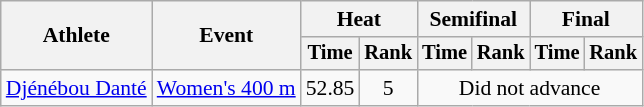<table class=wikitable style="font-size:90%">
<tr>
<th rowspan="2">Athlete</th>
<th rowspan="2">Event</th>
<th colspan="2">Heat</th>
<th colspan="2">Semifinal</th>
<th colspan="2">Final</th>
</tr>
<tr style="font-size:95%">
<th>Time</th>
<th>Rank</th>
<th>Time</th>
<th>Rank</th>
<th>Time</th>
<th>Rank</th>
</tr>
<tr align=center>
<td align=left><a href='#'>Djénébou Danté</a></td>
<td align=left><a href='#'>Women's 400 m</a></td>
<td>52.85</td>
<td>5</td>
<td colspan=4>Did not advance</td>
</tr>
</table>
